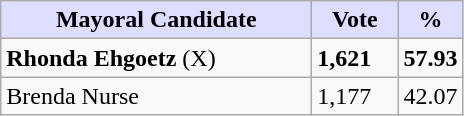<table class="wikitable">
<tr>
<th style="background:#ddf; width:200px;">Mayoral Candidate</th>
<th style="background:#ddf; width:50px;">Vote</th>
<th style="background:#ddf; width:30px;">%</th>
</tr>
<tr>
<td><strong>Rhonda Ehgoetz</strong> (X)</td>
<td><strong>1,621</strong></td>
<td><strong>57.93</strong></td>
</tr>
<tr>
<td>Brenda Nurse</td>
<td>1,177</td>
<td>42.07</td>
</tr>
</table>
